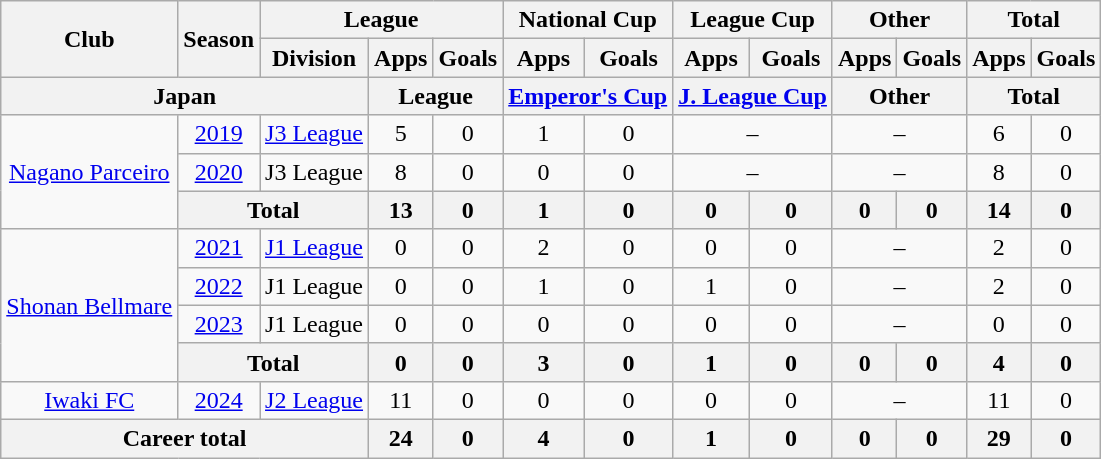<table class="wikitable" style="text-align:center">
<tr>
<th rowspan=2>Club</th>
<th rowspan=2>Season</th>
<th colspan=3>League</th>
<th colspan=2>National Cup</th>
<th colspan=2>League Cup</th>
<th colspan=2>Other</th>
<th colspan=2>Total</th>
</tr>
<tr>
<th>Division</th>
<th>Apps</th>
<th>Goals</th>
<th>Apps</th>
<th>Goals</th>
<th>Apps</th>
<th>Goals</th>
<th>Apps</th>
<th>Goals</th>
<th>Apps</th>
<th>Goals</th>
</tr>
<tr>
<th colspan=3>Japan</th>
<th colspan=2>League</th>
<th colspan=2><a href='#'>Emperor's Cup</a></th>
<th colspan=2><a href='#'>J. League Cup</a></th>
<th colspan=2>Other</th>
<th colspan=2>Total</th>
</tr>
<tr>
<td rowspan="3"><a href='#'>Nagano Parceiro</a></td>
<td><a href='#'>2019</a></td>
<td><a href='#'>J3 League</a></td>
<td>5</td>
<td>0</td>
<td>1</td>
<td>0</td>
<td colspan="2">–</td>
<td colspan="2">–</td>
<td>6</td>
<td>0</td>
</tr>
<tr>
<td><a href='#'>2020</a></td>
<td>J3 League</td>
<td>8</td>
<td>0</td>
<td>0</td>
<td>0</td>
<td colspan="2">–</td>
<td colspan="2">–</td>
<td>8</td>
<td>0</td>
</tr>
<tr>
<th colspan="2">Total</th>
<th>13</th>
<th>0</th>
<th>1</th>
<th>0</th>
<th>0</th>
<th>0</th>
<th>0</th>
<th>0</th>
<th>14</th>
<th>0</th>
</tr>
<tr>
<td rowspan="4"><a href='#'>Shonan Bellmare</a></td>
<td><a href='#'>2021</a></td>
<td><a href='#'>J1 League</a></td>
<td>0</td>
<td>0</td>
<td>2</td>
<td>0</td>
<td>0</td>
<td>0</td>
<td colspan="2">–</td>
<td>2</td>
<td>0</td>
</tr>
<tr>
<td><a href='#'>2022</a></td>
<td>J1 League</td>
<td>0</td>
<td>0</td>
<td>1</td>
<td>0</td>
<td>1</td>
<td>0</td>
<td colspan="2">–</td>
<td>2</td>
<td>0</td>
</tr>
<tr>
<td><a href='#'>2023</a></td>
<td>J1 League</td>
<td>0</td>
<td>0</td>
<td>0</td>
<td>0</td>
<td>0</td>
<td>0</td>
<td colspan="2">–</td>
<td>0</td>
<td>0</td>
</tr>
<tr>
<th colspan="2">Total</th>
<th>0</th>
<th>0</th>
<th>3</th>
<th>0</th>
<th>1</th>
<th>0</th>
<th>0</th>
<th>0</th>
<th>4</th>
<th>0</th>
</tr>
<tr>
<td><a href='#'>Iwaki FC</a></td>
<td><a href='#'>2024</a></td>
<td><a href='#'>J2 League</a></td>
<td>11</td>
<td>0</td>
<td>0</td>
<td>0</td>
<td>0</td>
<td>0</td>
<td colspan="2">–</td>
<td>11</td>
<td>0</td>
</tr>
<tr>
<th colspan=3>Career total</th>
<th>24</th>
<th>0</th>
<th>4</th>
<th>0</th>
<th>1</th>
<th>0</th>
<th>0</th>
<th>0</th>
<th>29</th>
<th>0</th>
</tr>
</table>
